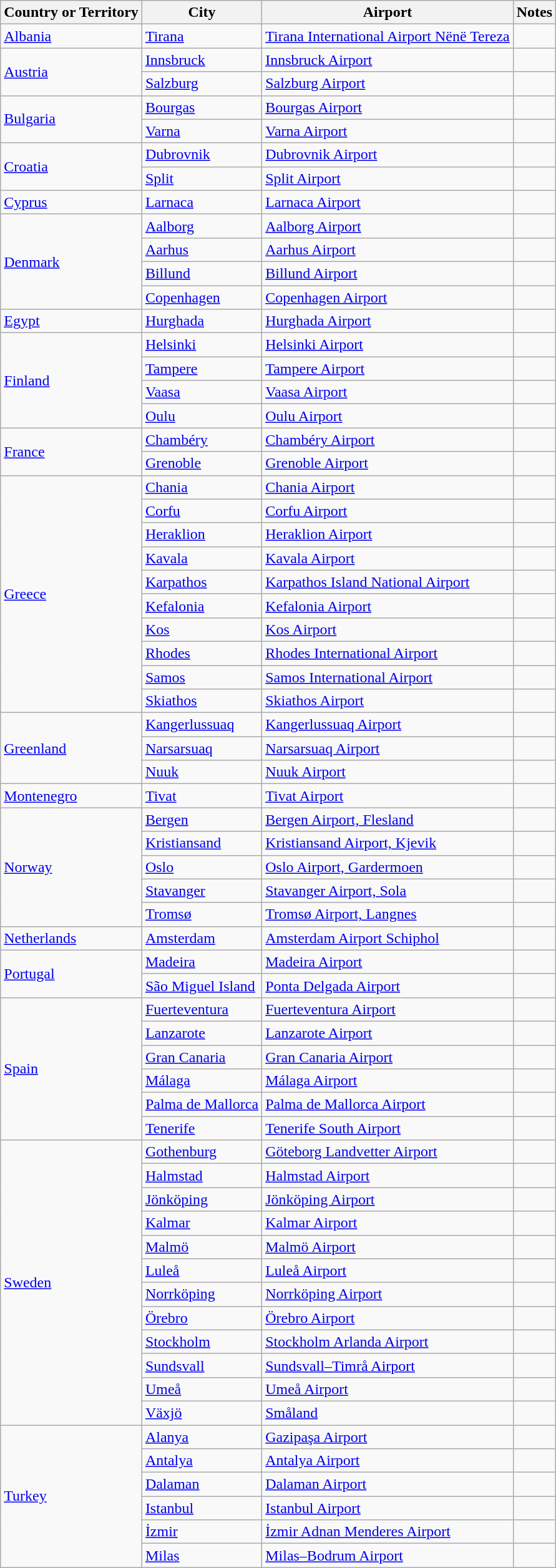<table class = "wikitable sortable">
<tr>
<th>Country or Territory</th>
<th>City</th>
<th>Airport</th>
<th>Notes</th>
</tr>
<tr>
<td><a href='#'>Albania</a></td>
<td><a href='#'>Tirana</a></td>
<td><a href='#'>Tirana International Airport Nënë Tereza</a></td>
<td align=center></td>
</tr>
<tr>
<td rowspan="2"><a href='#'>Austria</a></td>
<td><a href='#'>Innsbruck</a></td>
<td><a href='#'>Innsbruck Airport</a></td>
<td align=center></td>
</tr>
<tr>
<td><a href='#'>Salzburg</a></td>
<td><a href='#'>Salzburg Airport</a></td>
<td align=center></td>
</tr>
<tr>
<td rowspan="2"><a href='#'>Bulgaria</a></td>
<td><a href='#'>Bourgas</a></td>
<td><a href='#'>Bourgas Airport</a></td>
<td align=center></td>
</tr>
<tr>
<td><a href='#'>Varna</a></td>
<td><a href='#'>Varna Airport</a></td>
<td align=center></td>
</tr>
<tr>
<td rowspan="2"><a href='#'>Croatia</a></td>
<td><a href='#'>Dubrovnik</a></td>
<td><a href='#'>Dubrovnik Airport</a></td>
<td align=center></td>
</tr>
<tr>
<td><a href='#'>Split</a></td>
<td><a href='#'>Split Airport</a></td>
<td align=center></td>
</tr>
<tr>
<td><a href='#'>Cyprus</a></td>
<td><a href='#'>Larnaca</a></td>
<td><a href='#'>Larnaca Airport</a></td>
<td align=center></td>
</tr>
<tr>
<td rowspan="4"><a href='#'>Denmark</a></td>
<td><a href='#'>Aalborg</a></td>
<td><a href='#'>Aalborg Airport</a></td>
<td align=center></td>
</tr>
<tr>
<td><a href='#'>Aarhus</a></td>
<td><a href='#'>Aarhus Airport</a></td>
<td align=center></td>
</tr>
<tr>
<td><a href='#'>Billund</a></td>
<td><a href='#'>Billund Airport</a></td>
<td></td>
</tr>
<tr>
<td><a href='#'>Copenhagen</a></td>
<td><a href='#'>Copenhagen Airport</a></td>
<td></td>
</tr>
<tr>
<td><a href='#'>Egypt</a></td>
<td><a href='#'>Hurghada</a></td>
<td><a href='#'>Hurghada Airport</a></td>
<td align=center></td>
</tr>
<tr>
<td rowspan="4"><a href='#'>Finland</a></td>
<td><a href='#'>Helsinki</a></td>
<td><a href='#'>Helsinki Airport</a></td>
<td></td>
</tr>
<tr>
<td><a href='#'>Tampere</a></td>
<td><a href='#'>Tampere Airport</a></td>
<td align=center></td>
</tr>
<tr>
<td><a href='#'>Vaasa</a></td>
<td><a href='#'>Vaasa Airport</a></td>
<td align=center></td>
</tr>
<tr>
<td><a href='#'>Oulu</a></td>
<td><a href='#'>Oulu Airport</a></td>
<td align=center></td>
</tr>
<tr>
<td rowspan="2"><a href='#'>France</a></td>
<td><a href='#'>Chambéry</a></td>
<td><a href='#'>Chambéry Airport</a></td>
<td align=center></td>
</tr>
<tr>
<td><a href='#'>Grenoble</a></td>
<td><a href='#'>Grenoble Airport</a></td>
<td align=center></td>
</tr>
<tr>
<td rowspan="10"><a href='#'>Greece</a></td>
<td><a href='#'>Chania</a></td>
<td><a href='#'>Chania Airport</a></td>
<td align=center></td>
</tr>
<tr>
<td><a href='#'>Corfu</a></td>
<td><a href='#'>Corfu Airport</a></td>
<td align=center></td>
</tr>
<tr>
<td><a href='#'>Heraklion</a></td>
<td><a href='#'>Heraklion Airport</a></td>
<td align=center></td>
</tr>
<tr>
<td><a href='#'>Kavala</a></td>
<td><a href='#'>Kavala Airport</a></td>
<td align=center></td>
</tr>
<tr>
<td><a href='#'>Karpathos</a></td>
<td><a href='#'>Karpathos Island National Airport</a></td>
<td></td>
</tr>
<tr>
<td><a href='#'>Kefalonia</a></td>
<td><a href='#'>Kefalonia Airport</a></td>
<td align=center></td>
</tr>
<tr>
<td><a href='#'>Kos</a></td>
<td><a href='#'>Kos Airport</a></td>
<td align=center></td>
</tr>
<tr>
<td><a href='#'>Rhodes</a></td>
<td><a href='#'>Rhodes International Airport</a></td>
<td align=center></td>
</tr>
<tr>
<td><a href='#'>Samos</a></td>
<td><a href='#'>Samos International Airport</a></td>
<td align=center></td>
</tr>
<tr>
<td><a href='#'>Skiathos</a></td>
<td><a href='#'>Skiathos Airport</a></td>
<td align=center></td>
</tr>
<tr>
<td rowspan="3"><a href='#'>Greenland</a></td>
<td><a href='#'>Kangerlussuaq</a></td>
<td><a href='#'>Kangerlussuaq Airport</a></td>
<td align=center></td>
</tr>
<tr>
<td><a href='#'>Narsarsuaq</a></td>
<td><a href='#'>Narsarsuaq Airport</a></td>
<td align=center></td>
</tr>
<tr>
<td><a href='#'>Nuuk</a></td>
<td><a href='#'>Nuuk Airport</a></td>
<td align=center></td>
</tr>
<tr>
<td><a href='#'>Montenegro</a></td>
<td><a href='#'>Tivat</a></td>
<td><a href='#'>Tivat Airport</a></td>
<td align=center></td>
</tr>
<tr>
<td rowspan="5"><a href='#'>Norway</a></td>
<td><a href='#'>Bergen</a></td>
<td><a href='#'>Bergen Airport, Flesland</a></td>
<td align=center></td>
</tr>
<tr>
<td><a href='#'>Kristiansand</a></td>
<td><a href='#'>Kristiansand Airport, Kjevik</a></td>
<td align=center></td>
</tr>
<tr>
<td><a href='#'>Oslo</a></td>
<td><a href='#'>Oslo Airport, Gardermoen</a></td>
<td align=center></td>
</tr>
<tr>
<td><a href='#'>Stavanger</a></td>
<td><a href='#'>Stavanger Airport, Sola</a></td>
<td align=center></td>
</tr>
<tr>
<td><a href='#'>Tromsø</a></td>
<td><a href='#'>Tromsø Airport, Langnes</a></td>
<td align=center></td>
</tr>
<tr>
<td><a href='#'>Netherlands</a></td>
<td><a href='#'>Amsterdam</a></td>
<td><a href='#'>Amsterdam Airport Schiphol</a></td>
<td align=center></td>
</tr>
<tr>
<td rowspan=2><a href='#'>Portugal</a></td>
<td><a href='#'>Madeira</a></td>
<td><a href='#'>Madeira Airport</a></td>
<td align=center></td>
</tr>
<tr>
<td><a href='#'>São Miguel Island</a></td>
<td><a href='#'>Ponta Delgada Airport</a></td>
<td align=center></td>
</tr>
<tr>
<td rowspan="6"><a href='#'>Spain</a></td>
<td><a href='#'>Fuerteventura</a></td>
<td><a href='#'>Fuerteventura Airport</a></td>
<td align=center></td>
</tr>
<tr>
<td><a href='#'>Lanzarote</a></td>
<td><a href='#'>Lanzarote Airport</a></td>
<td align=center></td>
</tr>
<tr>
<td><a href='#'>Gran Canaria</a></td>
<td><a href='#'>Gran Canaria Airport</a></td>
<td align=center></td>
</tr>
<tr>
<td><a href='#'>Málaga</a></td>
<td><a href='#'>Málaga Airport</a></td>
<td align=center></td>
</tr>
<tr>
<td><a href='#'>Palma de Mallorca</a></td>
<td><a href='#'>Palma de Mallorca Airport</a></td>
<td align=center></td>
</tr>
<tr>
<td><a href='#'>Tenerife</a></td>
<td><a href='#'>Tenerife South Airport</a></td>
<td align=center></td>
</tr>
<tr>
<td rowspan="12"><a href='#'>Sweden</a></td>
<td><a href='#'>Gothenburg</a></td>
<td><a href='#'>Göteborg Landvetter Airport</a></td>
<td align=center></td>
</tr>
<tr>
<td><a href='#'>Halmstad</a></td>
<td><a href='#'>Halmstad Airport</a></td>
<td align=center></td>
</tr>
<tr>
<td><a href='#'>Jönköping</a></td>
<td><a href='#'>Jönköping Airport</a></td>
<td align=center></td>
</tr>
<tr>
<td><a href='#'>Kalmar</a></td>
<td><a href='#'>Kalmar Airport</a></td>
<td align=center></td>
</tr>
<tr>
<td><a href='#'>Malmö</a></td>
<td><a href='#'>Malmö Airport</a></td>
<td align=center></td>
</tr>
<tr>
<td><a href='#'>Luleå</a></td>
<td><a href='#'>Luleå Airport</a></td>
<td align=center></td>
</tr>
<tr>
<td><a href='#'>Norrköping</a></td>
<td><a href='#'>Norrköping Airport</a></td>
<td align=center></td>
</tr>
<tr>
<td><a href='#'>Örebro</a></td>
<td><a href='#'>Örebro Airport</a></td>
<td align=center></td>
</tr>
<tr>
<td><a href='#'>Stockholm</a></td>
<td><a href='#'>Stockholm Arlanda Airport</a></td>
<td align=center></td>
</tr>
<tr>
<td><a href='#'>Sundsvall</a></td>
<td><a href='#'>Sundsvall–Timrå Airport</a></td>
<td align=center></td>
</tr>
<tr>
<td><a href='#'>Umeå</a></td>
<td><a href='#'>Umeå Airport</a></td>
<td align=center></td>
</tr>
<tr>
<td><a href='#'>Växjö</a></td>
<td><a href='#'>Småland</a></td>
<td align=center></td>
</tr>
<tr>
<td rowspan="6"><a href='#'>Turkey</a></td>
<td><a href='#'>Alanya</a></td>
<td><a href='#'>Gazipaşa Airport</a></td>
<td align=center></td>
</tr>
<tr>
<td><a href='#'>Antalya</a></td>
<td><a href='#'>Antalya Airport</a></td>
<td align=center></td>
</tr>
<tr>
<td><a href='#'>Dalaman</a></td>
<td><a href='#'>Dalaman Airport</a></td>
<td align=center></td>
</tr>
<tr>
<td><a href='#'>Istanbul</a></td>
<td><a href='#'>Istanbul Airport</a></td>
<td align=center></td>
</tr>
<tr>
<td><a href='#'>İzmir</a></td>
<td><a href='#'>İzmir Adnan Menderes Airport</a></td>
<td align=center></td>
</tr>
<tr>
<td><a href='#'>Milas</a></td>
<td><a href='#'>Milas–Bodrum Airport</a></td>
<td align=center></td>
</tr>
</table>
